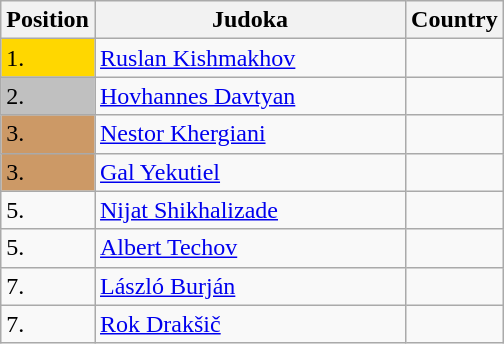<table class=wikitable>
<tr>
<th width=10>Position</th>
<th width=200>Judoka</th>
<th width=10>Country</th>
</tr>
<tr>
<td bgcolor=gold>1.</td>
<td><a href='#'>Ruslan Kishmakhov</a></td>
<td></td>
</tr>
<tr>
<td bgcolor="silver">2.</td>
<td><a href='#'>Hovhannes Davtyan</a></td>
<td></td>
</tr>
<tr>
<td bgcolor="CC9966">3.</td>
<td><a href='#'>Nestor Khergiani</a></td>
<td></td>
</tr>
<tr>
<td bgcolor="CC9966">3.</td>
<td><a href='#'>Gal Yekutiel</a></td>
<td></td>
</tr>
<tr>
<td>5.</td>
<td><a href='#'>Nijat Shikhalizade</a></td>
<td></td>
</tr>
<tr>
<td>5.</td>
<td><a href='#'>Albert Techov</a></td>
<td></td>
</tr>
<tr>
<td>7.</td>
<td><a href='#'>László Burján</a></td>
<td></td>
</tr>
<tr>
<td>7.</td>
<td><a href='#'>Rok Drakšič</a></td>
<td></td>
</tr>
</table>
